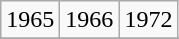<table class="wikitable">
<tr>
<td>1965</td>
<td>1966</td>
<td>1972</td>
</tr>
<tr>
</tr>
</table>
